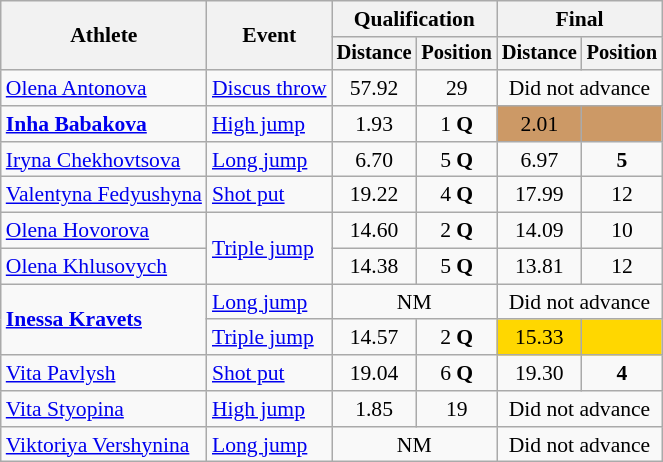<table class=wikitable style="font-size:90%">
<tr>
<th rowspan="2">Athlete</th>
<th rowspan="2">Event</th>
<th colspan="2">Qualification</th>
<th colspan="2">Final</th>
</tr>
<tr style="font-size:95%">
<th>Distance</th>
<th>Position</th>
<th>Distance</th>
<th>Position</th>
</tr>
<tr align=center>
<td align=left><a href='#'>Olena Antonova</a></td>
<td align=left><a href='#'>Discus throw</a></td>
<td>57.92</td>
<td>29</td>
<td colspan=2>Did not advance</td>
</tr>
<tr align=center>
<td align=left><strong><a href='#'>Inha Babakova</a></strong></td>
<td align=left><a href='#'>High jump</a></td>
<td>1.93</td>
<td>1 <strong>Q</strong></td>
<td align="center" bgcolor='cc9966'>2.01</td>
<td align="center" bgcolor='cc9966'></td>
</tr>
<tr align=center>
<td align=left><a href='#'>Iryna Chekhovtsova</a></td>
<td align=left><a href='#'>Long jump</a></td>
<td>6.70</td>
<td>5 <strong>Q</strong></td>
<td>6.97</td>
<td><strong>5</strong></td>
</tr>
<tr align=center>
<td align=left><a href='#'>Valentyna Fedyushyna</a></td>
<td align=left><a href='#'>Shot put</a></td>
<td>19.22</td>
<td>4 <strong>Q</strong></td>
<td>17.99</td>
<td>12</td>
</tr>
<tr align=center>
<td align=left><a href='#'>Olena Hovorova</a></td>
<td align=left rowspan=2><a href='#'>Triple jump</a></td>
<td>14.60</td>
<td>2 <strong>Q</strong></td>
<td>14.09</td>
<td>10</td>
</tr>
<tr align=center>
<td align=left><a href='#'>Olena Khlusovych</a></td>
<td>14.38</td>
<td>5 <strong>Q</strong></td>
<td>13.81</td>
<td>12</td>
</tr>
<tr align=center>
<td align=left rowspan=2><strong><a href='#'>Inessa Kravets</a></strong></td>
<td align=left><a href='#'>Long jump</a></td>
<td colspan=2>NM</td>
<td colspan=2>Did not advance</td>
</tr>
<tr align=center>
<td align=left><a href='#'>Triple jump</a></td>
<td>14.57</td>
<td>2 <strong>Q</strong></td>
<td align="center" bgcolor='gold'>15.33</td>
<td align="center" bgcolor='gold'></td>
</tr>
<tr align=center>
<td align=left><a href='#'>Vita Pavlysh</a></td>
<td align=left><a href='#'>Shot put</a></td>
<td>19.04</td>
<td>6 <strong>Q</strong></td>
<td>19.30</td>
<td><strong>4</strong></td>
</tr>
<tr align=center>
<td align=left><a href='#'>Vita Styopina</a></td>
<td align=left><a href='#'>High jump</a></td>
<td>1.85</td>
<td>19</td>
<td colspan=2>Did not advance</td>
</tr>
<tr align=center>
<td align=left><a href='#'>Viktoriya Vershynina</a></td>
<td align=left><a href='#'>Long jump</a></td>
<td colspan=2>NM</td>
<td colspan=2>Did not advance</td>
</tr>
</table>
